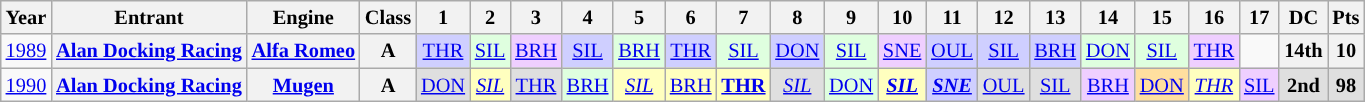<table class="wikitable" style="text-align:center; font-size:85%">
<tr>
<th>Year</th>
<th>Entrant</th>
<th>Engine</th>
<th>Class</th>
<th>1</th>
<th>2</th>
<th>3</th>
<th>4</th>
<th>5</th>
<th>6</th>
<th>7</th>
<th>8</th>
<th>9</th>
<th>10</th>
<th>11</th>
<th>12</th>
<th>13</th>
<th>14</th>
<th>15</th>
<th>16</th>
<th>17</th>
<th>DC</th>
<th>Pts</th>
</tr>
<tr>
<td><a href='#'>1989</a></td>
<th nowrap><a href='#'>Alan Docking Racing</a></th>
<th nowrap><a href='#'>Alfa Romeo</a></th>
<th>A</th>
<td style="background:#CFCFFF;"><a href='#'>THR</a><br></td>
<td style="background:#DFFFDF;"><a href='#'>SIL</a><br></td>
<td style="background:#EFCFFF;"><a href='#'>BRH</a><br></td>
<td style="background:#CFCFFF;"><a href='#'>SIL</a><br></td>
<td style="background:#DFFFDF;"><a href='#'>BRH</a><br></td>
<td style="background:#CFCFFF;"><a href='#'>THR</a><br></td>
<td style="background:#DFFFDF;"><a href='#'>SIL</a><br></td>
<td style="background:#CFCFFF;"><a href='#'>DON</a><br></td>
<td style="background:#DFFFDF;"><a href='#'>SIL</a><br></td>
<td style="background:#EFCFFF;"><a href='#'>SNE</a><br></td>
<td style="background:#CFCFFF;"><a href='#'>OUL</a><br></td>
<td style="background:#CFCFFF;"><a href='#'>SIL</a><br></td>
<td style="background:#CFCFFF;"><a href='#'>BRH</a><br></td>
<td style="background:#DFFFDF;"><a href='#'>DON</a><br></td>
<td style="background:#DFFFDF;"><a href='#'>SIL</a><br></td>
<td style="background:#EFCFFF;"><a href='#'>THR</a><br></td>
<td></td>
<th>14th</th>
<th>10</th>
</tr>
<tr>
<td><a href='#'>1990</a></td>
<th nowrap><a href='#'>Alan Docking Racing</a></th>
<th nowrap><a href='#'>Mugen</a></th>
<th>A</th>
<td style="background:#DFDFDF;"><a href='#'>DON</a><br></td>
<td style="background:#FFFFBF;"><em><a href='#'>SIL</a></em><br></td>
<td style="background:#DFDFDF;"><a href='#'>THR</a><br></td>
<td style="background:#DFFFDF;"><a href='#'>BRH</a><br></td>
<td style="background:#FFFFBF;"><em><a href='#'>SIL</a></em><br></td>
<td style="background:#FFFFBF;"><a href='#'>BRH</a><br></td>
<td style="background:#FFFFBF;"><strong><a href='#'>THR</a></strong><br></td>
<td style="background:#DFDFDF;"><em><a href='#'>SIL</a></em><br></td>
<td style="background:#DFFFDF;"><a href='#'>DON</a><br></td>
<td style="background:#FFFFBF;"><strong><em><a href='#'>SIL</a></em></strong><br></td>
<td style="background:#CFCFFF;"><strong><em><a href='#'>SNE</a></em></strong><br></td>
<td style="background:#DFDFDF;"><a href='#'>OUL</a><br></td>
<td style="background:#DFDFDF;"><a href='#'>SIL</a><br></td>
<td style="background:#EFCFFF;"><a href='#'>BRH</a><br></td>
<td style="background:#FFDF9F;"><a href='#'>DON</a><br></td>
<td style="background:#FFFFBF;"><em><a href='#'>THR</a></em><br></td>
<td style="background:#EFCFFF;"><a href='#'>SIL</a><br></td>
<td style="background:#DFDFDF;"><strong>2nd</strong></td>
<td style="background:#DFDFDF;"><strong>98</strong></td>
</tr>
</table>
